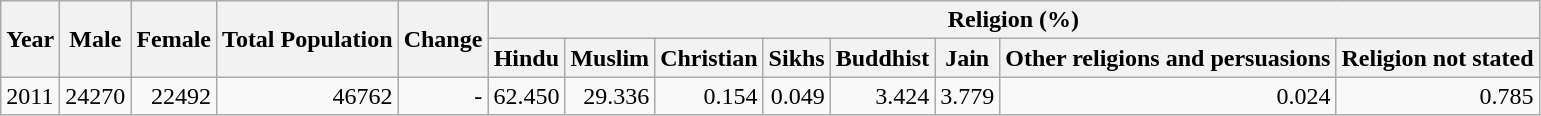<table class="wikitable">
<tr>
<th rowspan="2">Year</th>
<th rowspan="2">Male</th>
<th rowspan="2">Female</th>
<th rowspan="2">Total Population</th>
<th rowspan="2">Change</th>
<th colspan="8">Religion (%)</th>
</tr>
<tr>
<th>Hindu</th>
<th>Muslim</th>
<th>Christian</th>
<th>Sikhs</th>
<th>Buddhist</th>
<th>Jain</th>
<th>Other religions and persuasions</th>
<th>Religion not stated</th>
</tr>
<tr>
<td>2011</td>
<td style="text-align:right;">24270</td>
<td style="text-align:right;">22492</td>
<td style="text-align:right;">46762</td>
<td style="text-align:right;">-</td>
<td style="text-align:right;">62.450</td>
<td style="text-align:right;">29.336</td>
<td style="text-align:right;">0.154</td>
<td style="text-align:right;">0.049</td>
<td style="text-align:right;">3.424</td>
<td style="text-align:right;">3.779</td>
<td style="text-align:right;">0.024</td>
<td style="text-align:right;">0.785</td>
</tr>
</table>
